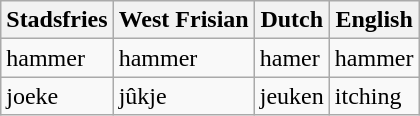<table class="wikitable">
<tr>
<th>Stadsfries</th>
<th>West Frisian</th>
<th>Dutch</th>
<th>English</th>
</tr>
<tr>
<td>hammer</td>
<td>hammer</td>
<td>hamer</td>
<td>hammer</td>
</tr>
<tr>
<td>joeke</td>
<td>jûkje</td>
<td>jeuken</td>
<td>itching</td>
</tr>
</table>
